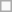<table class="wikitable">
<tr>
<td></td>
</tr>
</table>
